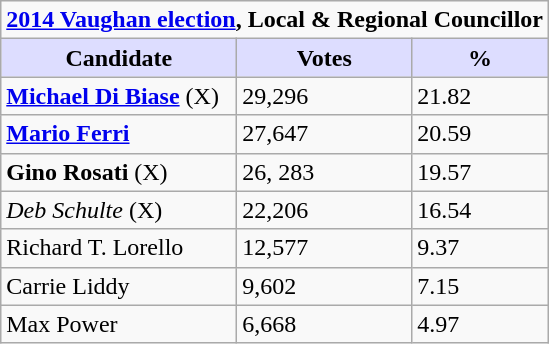<table class="wikitable">
<tr>
<td colspan="3" style="text-align:center;"><strong><a href='#'>2014 Vaughan election</a>, Local & Regional Councillor</strong></td>
</tr>
<tr>
<th style="background:#ddf; width:150px;">Candidate</th>
<th style="background:#ddf;">Votes</th>
<th style="background:#ddf;">%</th>
</tr>
<tr>
<td><strong><a href='#'>Michael Di Biase</a></strong> (X)</td>
<td>29,296</td>
<td>21.82</td>
</tr>
<tr>
<td><strong><a href='#'>Mario Ferri</a></strong></td>
<td>27,647</td>
<td>20.59</td>
</tr>
<tr>
<td><strong>Gino Rosati</strong> (X)</td>
<td>26, 283</td>
<td>19.57</td>
</tr>
<tr>
<td><em>Deb Schulte</em> (X)</td>
<td>22,206</td>
<td>16.54</td>
</tr>
<tr>
<td>Richard T. Lorello</td>
<td>12,577</td>
<td>9.37</td>
</tr>
<tr>
<td>Carrie Liddy</td>
<td>9,602</td>
<td>7.15</td>
</tr>
<tr>
<td>Max Power</td>
<td>6,668</td>
<td>4.97</td>
</tr>
</table>
